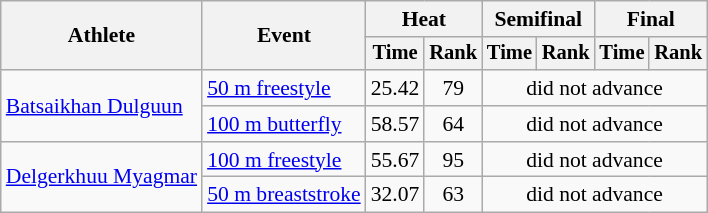<table class=wikitable style="font-size:90%">
<tr>
<th rowspan="2">Athlete</th>
<th rowspan="2">Event</th>
<th colspan="2">Heat</th>
<th colspan="2">Semifinal</th>
<th colspan="2">Final</th>
</tr>
<tr style="font-size:95%">
<th>Time</th>
<th>Rank</th>
<th>Time</th>
<th>Rank</th>
<th>Time</th>
<th>Rank</th>
</tr>
<tr align=center>
<td align=left rowspan=2><a href='#'>Batsaikhan Dulguun</a></td>
<td align=left><a href='#'>50 m freestyle</a></td>
<td>25.42</td>
<td>79</td>
<td colspan=4>did not advance</td>
</tr>
<tr align=center>
<td align=left><a href='#'>100 m butterfly</a></td>
<td>58.57</td>
<td>64</td>
<td colspan=4>did not advance</td>
</tr>
<tr align=center>
<td align=left rowspan=2><a href='#'>Delgerkhuu Myagmar</a></td>
<td align=left><a href='#'>100 m freestyle</a></td>
<td>55.67</td>
<td>95</td>
<td colspan=4>did not advance</td>
</tr>
<tr align=center>
<td align=left><a href='#'>50 m breaststroke</a></td>
<td>32.07</td>
<td>63</td>
<td colspan=4>did not advance</td>
</tr>
</table>
